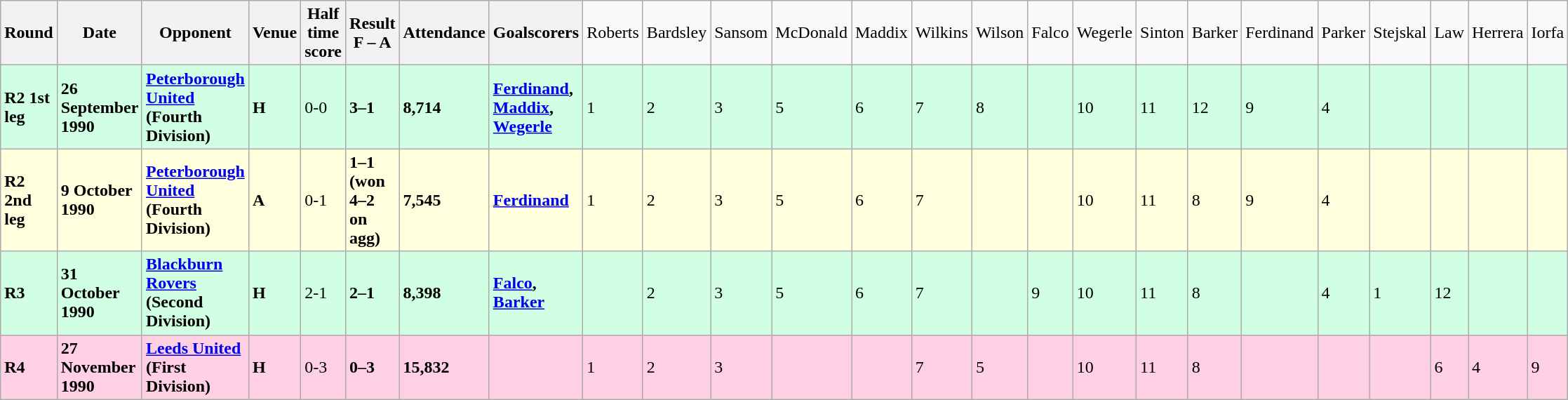<table class="wikitable">
<tr>
<th><strong>Round</strong></th>
<th><strong>Date</strong></th>
<th><strong>Opponent</strong></th>
<th><strong>Venue</strong></th>
<th><strong>Half time score</strong></th>
<th><strong>Result</strong><br><strong>F – A</strong></th>
<th><strong>Attendance</strong></th>
<th><strong>Goalscorers</strong></th>
<td>Roberts</td>
<td>Bardsley</td>
<td>Sansom</td>
<td>McDonald</td>
<td>Maddix</td>
<td>Wilkins</td>
<td>Wilson</td>
<td>Falco</td>
<td>Wegerle</td>
<td>Sinton</td>
<td>Barker</td>
<td>Ferdinand</td>
<td>Parker</td>
<td>Stejskal</td>
<td>Law</td>
<td>Herrera</td>
<td>Iorfa</td>
</tr>
<tr style="background-color: #d0ffe3;">
<td><strong>R2 1st leg</strong></td>
<td><strong>26 September 1990</strong></td>
<td><strong><a href='#'>Peterborough United</a> (Fourth Division)</strong></td>
<td><strong>H</strong></td>
<td>0-0</td>
<td><strong>3–1</strong></td>
<td><strong>8,714</strong></td>
<td><strong><a href='#'>Ferdinand</a>, <a href='#'>Maddix</a>, <a href='#'>Wegerle</a></strong></td>
<td>1</td>
<td>2</td>
<td>3</td>
<td>5</td>
<td>6</td>
<td>7</td>
<td>8</td>
<td></td>
<td>10</td>
<td>11</td>
<td>12</td>
<td>9</td>
<td>4</td>
<td></td>
<td></td>
<td></td>
<td></td>
</tr>
<tr style="background-color: #ffffdd;">
<td><strong>R2 2nd leg</strong></td>
<td><strong>9 October 1990</strong></td>
<td><strong><a href='#'>Peterborough United</a> (Fourth Division)</strong></td>
<td><strong>A</strong></td>
<td>0-1</td>
<td><strong>1–1 (won 4–2 on agg)</strong></td>
<td><strong>7,545</strong></td>
<td><a href='#'><strong>Ferdinand</strong></a></td>
<td>1</td>
<td>2</td>
<td>3</td>
<td>5</td>
<td>6</td>
<td>7</td>
<td></td>
<td></td>
<td>10</td>
<td>11</td>
<td>8</td>
<td>9</td>
<td>4</td>
<td></td>
<td></td>
<td></td>
<td></td>
</tr>
<tr style="background-color: #d0ffe3;">
<td><strong>R3</strong></td>
<td><strong>31 October 1990</strong></td>
<td><strong><a href='#'>Blackburn Rovers</a> (Second Division)</strong></td>
<td><strong>H</strong></td>
<td>2-1</td>
<td><strong>2–1</strong></td>
<td><strong>8,398</strong></td>
<td><strong><a href='#'>Falco</a>, <a href='#'>Barker</a></strong></td>
<td></td>
<td>2</td>
<td>3</td>
<td>5</td>
<td>6</td>
<td>7</td>
<td></td>
<td>9</td>
<td>10</td>
<td>11</td>
<td>8</td>
<td></td>
<td>4</td>
<td>1</td>
<td>12</td>
<td></td>
<td></td>
</tr>
<tr style="background-color: #ffd0e3;">
<td><strong>R4</strong></td>
<td><strong>27 November 1990</strong></td>
<td><strong><a href='#'>Leeds United</a> (First Division)</strong></td>
<td><strong>H</strong></td>
<td>0-3</td>
<td><strong>0–3</strong></td>
<td><strong>15,832</strong></td>
<td></td>
<td>1</td>
<td>2</td>
<td>3</td>
<td></td>
<td></td>
<td>7</td>
<td>5</td>
<td></td>
<td>10</td>
<td>11</td>
<td>8</td>
<td></td>
<td></td>
<td></td>
<td>6</td>
<td>4</td>
<td>9</td>
</tr>
</table>
